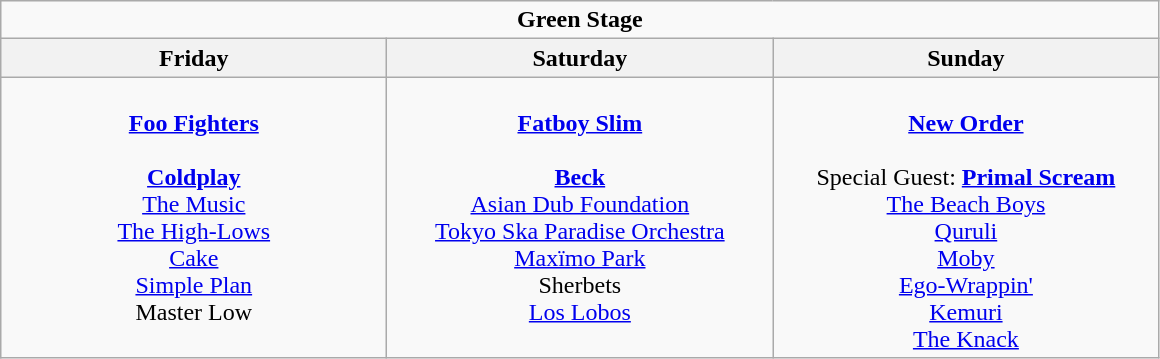<table class="wikitable">
<tr>
<td colspan="3" style="text-align:center;"><strong>Green Stage</strong></td>
</tr>
<tr>
<th>Friday</th>
<th>Saturday</th>
<th>Sunday</th>
</tr>
<tr>
<td style="text-align:center; vertical-align:top; width:250px;"><br><strong><a href='#'>Foo Fighters</a></strong>
<br>
<br> <strong><a href='#'>Coldplay</a></strong>
<br> <a href='#'>The Music</a>
<br> <a href='#'>The High-Lows</a>
<br> <a href='#'>Cake</a>
<br> <a href='#'>Simple Plan</a>
<br> Master Low</td>
<td style="text-align:center; vertical-align:top; width:250px;"><br><strong><a href='#'>Fatboy Slim</a></strong>
<br>
<br> <strong><a href='#'>Beck</a></strong>
<br> <a href='#'>Asian Dub Foundation</a>
<br> <a href='#'>Tokyo Ska Paradise Orchestra</a>
<br> <a href='#'>Maxïmo Park</a>
<br> Sherbets
<br> <a href='#'>Los Lobos</a></td>
<td style="text-align:center; vertical-align:top; width:250px;"><br><strong><a href='#'>New Order</a></strong>
<br>
<br> Special Guest: <strong><a href='#'>Primal Scream</a></strong>
<br> <a href='#'>The Beach Boys</a>
<br> <a href='#'>Quruli</a>
<br> <a href='#'>Moby</a>
<br> <a href='#'>Ego-Wrappin'</a>
<br> <a href='#'>Kemuri</a>
<br> <a href='#'>The Knack</a></td>
</tr>
</table>
